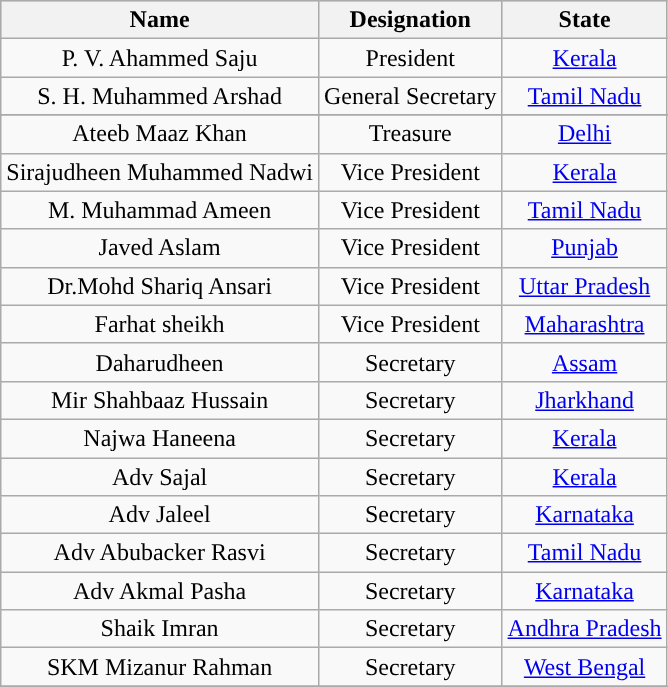<table class=" wikitable">
<tr style="background:#ccc; text-align:center;">
<th>Name</th>
<th>Designation</th>
<th>State</th>
</tr>
<tr style="vertical-align: middle; text-align: center;">
<td>P. V. Ahammed Saju</td>
<td>President</td>
<td><a href='#'>Kerala</a></td>
</tr>
<tr style="vertical-align: middle; text-align: center;">
<td>S. H. Muhammed Arshad</td>
<td>General Secretary</td>
<td><a href='#'>Tamil Nadu</a></td>
</tr>
<tr style="vertical-align: middle; t">
</tr>
<tr style="vertical-align: middle; text-align: center;">
<td>Ateeb Maaz Khan</td>
<td>Treasure</td>
<td><a href='#'>Delhi</a></td>
</tr>
<tr style="vertical-align: middle; text-align: center;">
<td>Sirajudheen Muhammed Nadwi</td>
<td>Vice President</td>
<td><a href='#'>Kerala</a></td>
</tr>
<tr style="vertical-align: middle; text-align: center;">
<td>M. Muhammad Ameen</td>
<td>Vice President</td>
<td><a href='#'>Tamil Nadu</a></td>
</tr>
<tr style="vertical-align: middle; text-align: center;">
<td>Javed Aslam</td>
<td>Vice President</td>
<td><a href='#'>Punjab</a></td>
</tr>
<tr style="vertical-align: middle; text-align: center;">
<td>Dr.Mohd Shariq Ansari</td>
<td>Vice President</td>
<td><a href='#'>Uttar Pradesh</a></td>
</tr>
<tr style="vertical-align: middle; text-align: center;">
<td>Farhat sheikh</td>
<td>Vice President</td>
<td><a href='#'>Maharashtra</a></td>
</tr>
<tr style="vertical-align: middle; text-align: center;">
<td>Daharudheen</td>
<td>Secretary</td>
<td><a href='#'>Assam</a></td>
</tr>
<tr style="vertical-align: middle; text-align: center;">
<td>Mir Shahbaaz Hussain</td>
<td>Secretary</td>
<td><a href='#'>Jharkhand</a></td>
</tr>
<tr style="vertical-align: middle; text-align: center;">
<td>Najwa Haneena</td>
<td>Secretary</td>
<td><a href='#'>Kerala</a></td>
</tr>
<tr style="vertical-align: middle; text-align: center;">
<td>Adv Sajal</td>
<td>Secretary</td>
<td><a href='#'>Kerala</a></td>
</tr>
<tr style="vertical-align: middle; text-align: center;">
<td>Adv Jaleel</td>
<td>Secretary</td>
<td><a href='#'>Karnataka</a></td>
</tr>
<tr style="vertical-align: middle; text-align: center;">
<td>Adv Abubacker Rasvi</td>
<td>Secretary</td>
<td><a href='#'>Tamil Nadu</a></td>
</tr>
<tr style="vertical-align: middle; text-align: center;">
<td>Adv Akmal Pasha</td>
<td>Secretary</td>
<td><a href='#'>Karnataka</a></td>
</tr>
<tr style="vertical-align: middle; text-align: center;">
<td>Shaik Imran</td>
<td>Secretary</td>
<td><a href='#'>Andhra Pradesh</a></td>
</tr>
<tr style="vertical-align: middle; text-align: center;">
<td>SKM Mizanur Rahman</td>
<td>Secretary</td>
<td><a href='#'>West Bengal</a></td>
</tr>
<tr style="vertical-align: middle; text-align: center;">
</tr>
</table>
